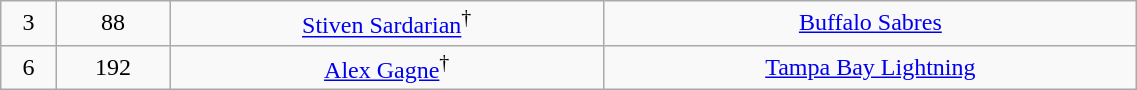<table class="wikitable" width="60%">
<tr align="center" bgcolor="">
<td>3</td>
<td>88</td>
<td><a href='#'>Stiven Sardarian</a><sup>†</sup></td>
<td><a href='#'>Buffalo Sabres</a></td>
</tr>
<tr align="center" bgcolor="">
<td>6</td>
<td>192</td>
<td><a href='#'>Alex Gagne</a><sup>†</sup></td>
<td><a href='#'>Tampa Bay Lightning</a></td>
</tr>
</table>
